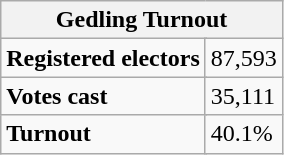<table class="wikitable" border="1">
<tr>
<th colspan="5">Gedling Turnout</th>
</tr>
<tr>
<td colspan="2"><strong>Registered electors</strong></td>
<td colspan="3">87,593</td>
</tr>
<tr>
<td colspan="2"><strong>Votes cast</strong></td>
<td colspan="3">35,111</td>
</tr>
<tr>
<td colspan="2"><strong>Turnout</strong></td>
<td colspan="3">40.1%</td>
</tr>
</table>
